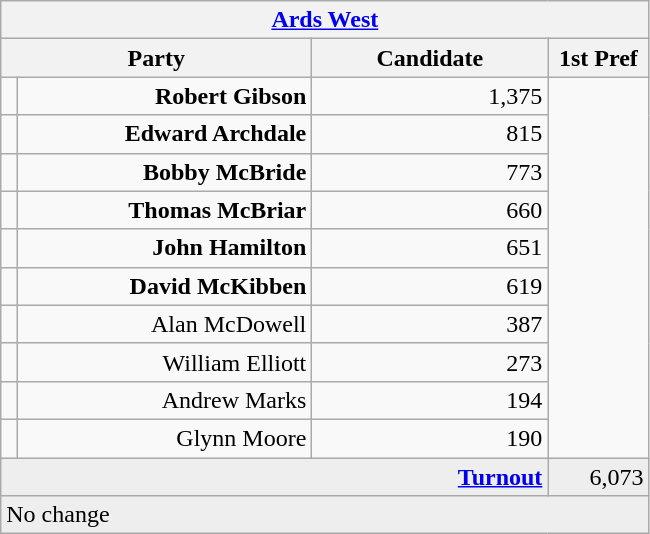<table class="wikitable">
<tr>
<th colspan="4" align="center"><a href='#'>Ards West</a></th>
</tr>
<tr>
<th colspan="2" align="center" width=200>Party</th>
<th width=150>Candidate</th>
<th width=60>1st Pref</th>
</tr>
<tr>
<td></td>
<td align="right"><strong>Robert Gibson</strong></td>
<td align="right">1,375</td>
</tr>
<tr>
<td></td>
<td align="right"><strong>Edward Archdale</strong></td>
<td align="right">815</td>
</tr>
<tr>
<td></td>
<td align="right"><strong>Bobby McBride</strong></td>
<td align="right">773</td>
</tr>
<tr>
<td></td>
<td align="right"><strong>Thomas McBriar</strong></td>
<td align="right">660</td>
</tr>
<tr>
<td></td>
<td align="right"><strong>John Hamilton</strong></td>
<td align="right">651</td>
</tr>
<tr>
<td></td>
<td align="right"><strong>David McKibben</strong></td>
<td align="right">619</td>
</tr>
<tr>
<td></td>
<td align="right">Alan McDowell</td>
<td align="right">387</td>
</tr>
<tr>
<td></td>
<td align="right">William Elliott</td>
<td align="right">273</td>
</tr>
<tr>
<td></td>
<td align="right">Andrew Marks</td>
<td align="right">194</td>
</tr>
<tr>
<td></td>
<td align="right">Glynn Moore</td>
<td align="right">190</td>
</tr>
<tr bgcolor="EEEEEE">
<td colspan=3 align="right"><strong><a href='#'>Turnout</a></strong></td>
<td align="right">6,073</td>
</tr>
<tr>
<td colspan=4 bgcolor="EEEEEE">No change</td>
</tr>
</table>
